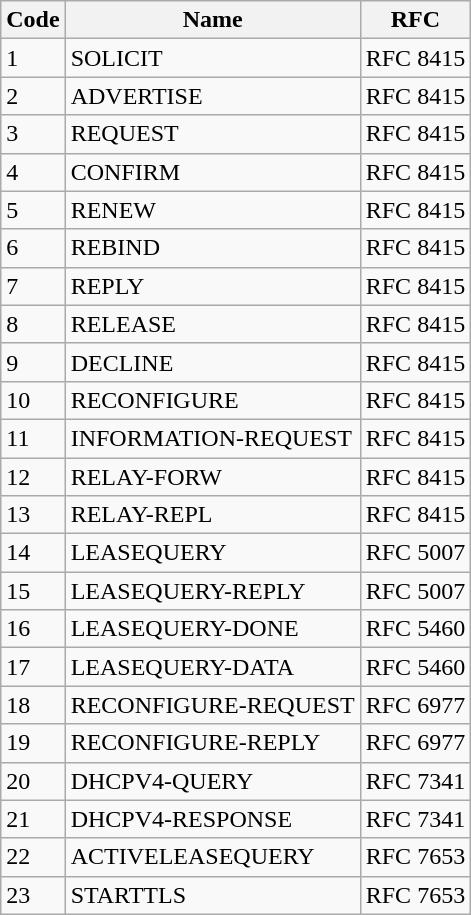<table class="wikitable sortable">
<tr>
<th>Code</th>
<th>Name</th>
<th>RFC</th>
</tr>
<tr>
<td>1</td>
<td>SOLICIT</td>
<td>RFC 8415</td>
</tr>
<tr>
<td>2</td>
<td>ADVERTISE</td>
<td>RFC 8415</td>
</tr>
<tr>
<td>3</td>
<td>REQUEST</td>
<td>RFC 8415</td>
</tr>
<tr>
<td>4</td>
<td>CONFIRM</td>
<td>RFC 8415</td>
</tr>
<tr>
<td>5</td>
<td>RENEW</td>
<td>RFC 8415</td>
</tr>
<tr>
<td>6</td>
<td>REBIND</td>
<td>RFC 8415</td>
</tr>
<tr>
<td>7</td>
<td>REPLY</td>
<td>RFC 8415</td>
</tr>
<tr>
<td>8</td>
<td>RELEASE</td>
<td>RFC 8415</td>
</tr>
<tr>
<td>9</td>
<td>DECLINE</td>
<td>RFC 8415</td>
</tr>
<tr>
<td>10</td>
<td>RECONFIGURE</td>
<td>RFC 8415</td>
</tr>
<tr>
<td>11</td>
<td>INFORMATION-REQUEST</td>
<td>RFC 8415</td>
</tr>
<tr>
<td>12</td>
<td>RELAY-FORW</td>
<td>RFC 8415</td>
</tr>
<tr>
<td>13</td>
<td>RELAY-REPL</td>
<td>RFC 8415</td>
</tr>
<tr>
<td>14</td>
<td>LEASEQUERY</td>
<td>RFC 5007</td>
</tr>
<tr>
<td>15</td>
<td>LEASEQUERY-REPLY</td>
<td>RFC 5007</td>
</tr>
<tr>
<td>16</td>
<td>LEASEQUERY-DONE</td>
<td>RFC 5460</td>
</tr>
<tr>
<td>17</td>
<td>LEASEQUERY-DATA</td>
<td>RFC 5460</td>
</tr>
<tr>
<td>18</td>
<td>RECONFIGURE-REQUEST</td>
<td>RFC 6977</td>
</tr>
<tr>
<td>19</td>
<td>RECONFIGURE-REPLY</td>
<td>RFC 6977</td>
</tr>
<tr>
<td>20</td>
<td>DHCPV4-QUERY</td>
<td>RFC 7341</td>
</tr>
<tr>
<td>21</td>
<td>DHCPV4-RESPONSE</td>
<td>RFC 7341</td>
</tr>
<tr>
<td>22</td>
<td>ACTIVELEASEQUERY</td>
<td>RFC 7653</td>
</tr>
<tr>
<td>23</td>
<td>STARTTLS</td>
<td>RFC 7653</td>
</tr>
</table>
